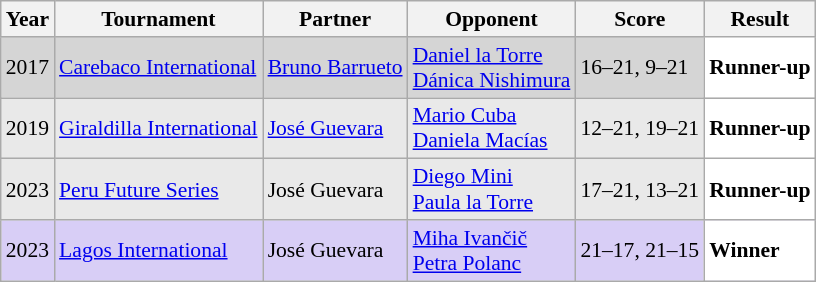<table class="sortable wikitable" style="font-size: 90%;">
<tr>
<th>Year</th>
<th>Tournament</th>
<th>Partner</th>
<th>Opponent</th>
<th>Score</th>
<th>Result</th>
</tr>
<tr style="background:#D5D5D5">
<td align="center">2017</td>
<td align="left"><a href='#'>Carebaco International</a></td>
<td align="left"> <a href='#'>Bruno Barrueto</a></td>
<td align="left"> <a href='#'>Daniel la Torre</a><br> <a href='#'>Dánica Nishimura</a></td>
<td align="left">16–21, 9–21</td>
<td style="text-align:left; background:white"> <strong>Runner-up</strong></td>
</tr>
<tr style="background:#E9E9E9">
<td align="center">2019</td>
<td align="left"><a href='#'>Giraldilla International</a></td>
<td align="left"> <a href='#'>José Guevara</a></td>
<td align="left"> <a href='#'>Mario Cuba</a><br> <a href='#'>Daniela Macías</a></td>
<td align="left">12–21, 19–21</td>
<td style="text-align:left; background:white"> <strong>Runner-up</strong></td>
</tr>
<tr style="background:#E9E9E9">
<td align="center">2023</td>
<td align="left"><a href='#'>Peru Future Series</a></td>
<td align="left"> José Guevara</td>
<td align="left"> <a href='#'>Diego Mini</a> <br>  <a href='#'>Paula la Torre</a></td>
<td align="left">17–21, 13–21</td>
<td style="text-align:left; background:white"> <strong>Runner-up</strong></td>
</tr>
<tr style="background:#D8CEF6">
<td align="center">2023</td>
<td align="left"><a href='#'>Lagos International</a></td>
<td align="left"> José Guevara</td>
<td align="left"> <a href='#'>Miha Ivančič</a> <br>  <a href='#'>Petra Polanc</a></td>
<td align="left">21–17, 21–15</td>
<td style="text-align:left; background:white"> <strong>Winner</strong></td>
</tr>
</table>
